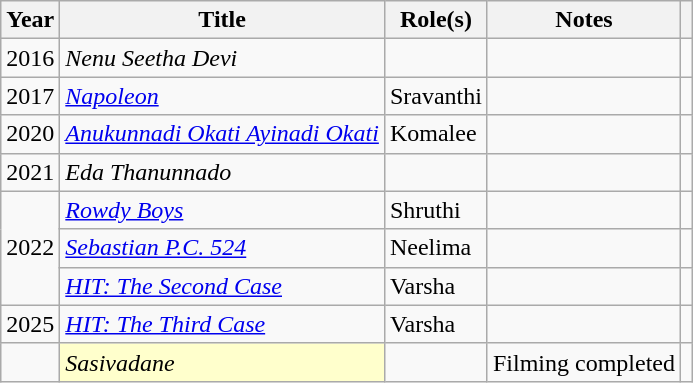<table class="wikitable sortable">
<tr>
<th scope="col">Year</th>
<th scope="col">Title</th>
<th scope="col">Role(s)</th>
<th scope="col" class="unsortable">Notes</th>
<th scope="col" class="unsortable"></th>
</tr>
<tr>
<td>2016</td>
<td><em>Nenu Seetha Devi</em></td>
<td></td>
<td></td>
<td></td>
</tr>
<tr>
<td>2017</td>
<td><em><a href='#'>Napoleon</a></em></td>
<td>Sravanthi</td>
<td></td>
<td></td>
</tr>
<tr>
<td>2020</td>
<td><em><a href='#'>Anukunnadi Okati Ayinadi Okati</a></em></td>
<td>Komalee</td>
<td></td>
<td></td>
</tr>
<tr>
<td>2021</td>
<td><em>Eda Thanunnado</em></td>
<td></td>
<td></td>
<td></td>
</tr>
<tr>
<td rowspan="3">2022</td>
<td><em><a href='#'>Rowdy Boys</a></em></td>
<td>Shruthi</td>
<td></td>
<td></td>
</tr>
<tr>
<td><em><a href='#'>Sebastian P.C. 524</a></em></td>
<td>Neelima</td>
<td></td>
<td></td>
</tr>
<tr>
<td><em><a href='#'>HIT: The Second Case</a></em></td>
<td>Varsha</td>
<td></td>
<td></td>
</tr>
<tr>
<td>2025</td>
<td><em><a href='#'>HIT: The Third Case</a></em></td>
<td>Varsha</td>
<td></td>
<td></td>
</tr>
<tr>
<td></td>
<td style="background:#ffc;"><em>Sasivadane </em></td>
<td></td>
<td>Filming completed</td>
<td></td>
</tr>
</table>
